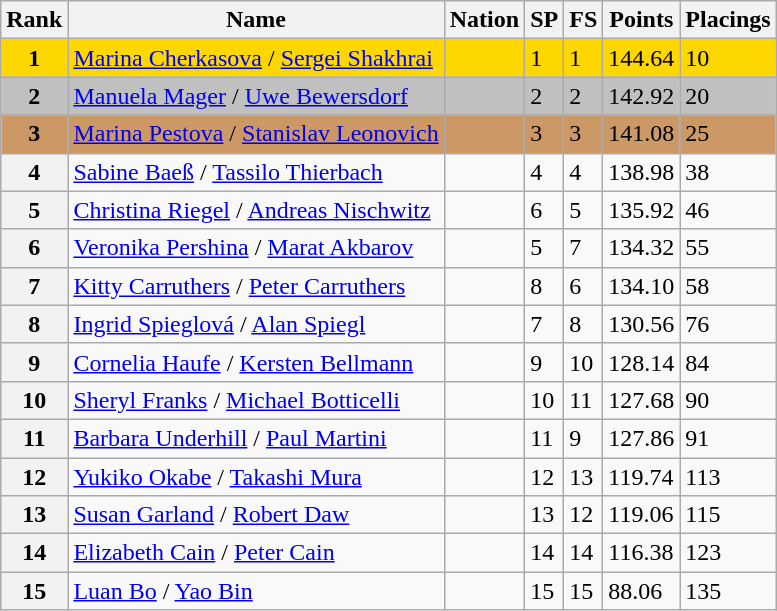<table class="wikitable">
<tr>
<th>Rank</th>
<th>Name</th>
<th>Nation</th>
<th>SP</th>
<th>FS</th>
<th>Points</th>
<th>Placings</th>
</tr>
<tr bgcolor=gold>
<td align=center><strong>1</strong></td>
<td><a href='#'>Marina Cherkasova</a> / <a href='#'>Sergei Shakhrai</a></td>
<td></td>
<td>1</td>
<td>1</td>
<td>144.64</td>
<td>10</td>
</tr>
<tr bgcolor=silver>
<td align=center><strong>2</strong></td>
<td><a href='#'>Manuela Mager</a> / <a href='#'>Uwe Bewersdorf</a></td>
<td></td>
<td>2</td>
<td>2</td>
<td>142.92</td>
<td>20</td>
</tr>
<tr bgcolor=cc9966>
<td align=center><strong>3</strong></td>
<td><a href='#'>Marina Pestova</a> / <a href='#'>Stanislav Leonovich</a></td>
<td></td>
<td>3</td>
<td>3</td>
<td>141.08</td>
<td>25</td>
</tr>
<tr>
<th>4</th>
<td><a href='#'>Sabine Baeß</a> / <a href='#'>Tassilo Thierbach</a></td>
<td></td>
<td>4</td>
<td>4</td>
<td>138.98</td>
<td>38</td>
</tr>
<tr>
<th>5</th>
<td><a href='#'>Christina Riegel</a> / <a href='#'>Andreas Nischwitz</a></td>
<td></td>
<td>6</td>
<td>5</td>
<td>135.92</td>
<td>46</td>
</tr>
<tr>
<th>6</th>
<td><a href='#'>Veronika Pershina</a> / <a href='#'>Marat Akbarov</a></td>
<td></td>
<td>5</td>
<td>7</td>
<td>134.32</td>
<td>55</td>
</tr>
<tr>
<th>7</th>
<td><a href='#'>Kitty Carruthers</a> / <a href='#'>Peter Carruthers</a></td>
<td></td>
<td>8</td>
<td>6</td>
<td>134.10</td>
<td>58</td>
</tr>
<tr>
<th>8</th>
<td><a href='#'>Ingrid Spieglová</a> / <a href='#'>Alan Spiegl</a></td>
<td></td>
<td>7</td>
<td>8</td>
<td>130.56</td>
<td>76</td>
</tr>
<tr>
<th>9</th>
<td><a href='#'>Cornelia Haufe</a> / <a href='#'>Kersten Bellmann</a></td>
<td></td>
<td>9</td>
<td>10</td>
<td>128.14</td>
<td>84</td>
</tr>
<tr>
<th>10</th>
<td><a href='#'>Sheryl Franks</a> / <a href='#'>Michael Botticelli</a></td>
<td></td>
<td>10</td>
<td>11</td>
<td>127.68</td>
<td>90</td>
</tr>
<tr>
<th>11</th>
<td><a href='#'>Barbara Underhill</a> / <a href='#'>Paul Martini</a></td>
<td></td>
<td>11</td>
<td>9</td>
<td>127.86</td>
<td>91</td>
</tr>
<tr>
<th>12</th>
<td><a href='#'>Yukiko Okabe</a> / <a href='#'>Takashi Mura</a></td>
<td></td>
<td>12</td>
<td>13</td>
<td>119.74</td>
<td>113</td>
</tr>
<tr>
<th>13</th>
<td><a href='#'>Susan Garland</a> / <a href='#'>Robert Daw</a></td>
<td></td>
<td>13</td>
<td>12</td>
<td>119.06</td>
<td>115</td>
</tr>
<tr>
<th>14</th>
<td><a href='#'>Elizabeth Cain</a> / <a href='#'>Peter Cain</a></td>
<td></td>
<td>14</td>
<td>14</td>
<td>116.38</td>
<td>123</td>
</tr>
<tr>
<th>15</th>
<td><a href='#'>Luan Bo</a> / <a href='#'>Yao Bin</a></td>
<td></td>
<td>15</td>
<td>15</td>
<td>88.06</td>
<td>135</td>
</tr>
</table>
